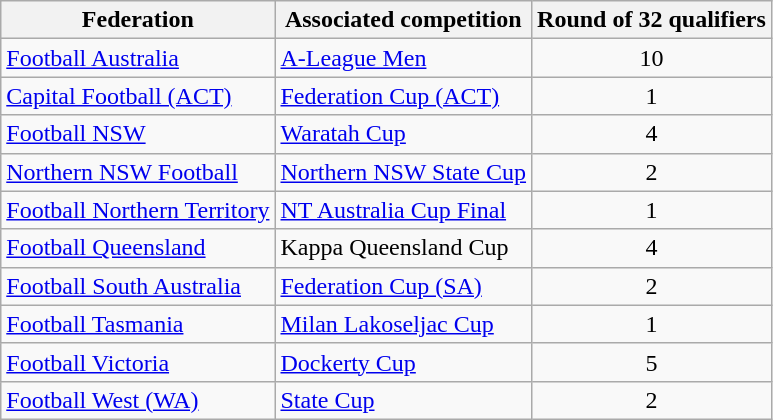<table class="wikitable">
<tr>
<th>Federation</th>
<th>Associated competition</th>
<th>Round of 32 qualifiers</th>
</tr>
<tr>
<td rowspan="1"><a href='#'>Football Australia</a></td>
<td><a href='#'>A-League Men</a></td>
<td align="center">10</td>
</tr>
<tr>
<td><a href='#'>Capital Football (ACT)</a></td>
<td><a href='#'>Federation Cup (ACT)</a></td>
<td align="center">1</td>
</tr>
<tr>
<td><a href='#'>Football NSW</a></td>
<td><a href='#'>Waratah Cup</a></td>
<td align="center">4</td>
</tr>
<tr>
<td><a href='#'>Northern NSW Football</a></td>
<td><a href='#'>Northern NSW State Cup</a></td>
<td align="center">2</td>
</tr>
<tr>
<td><a href='#'>Football Northern Territory</a></td>
<td><a href='#'>NT Australia Cup Final</a></td>
<td align="center">1</td>
</tr>
<tr>
<td><a href='#'>Football Queensland</a></td>
<td>Kappa Queensland Cup</td>
<td align="center">4</td>
</tr>
<tr>
<td><a href='#'>Football South Australia</a></td>
<td><a href='#'>Federation Cup (SA)</a></td>
<td align="center">2</td>
</tr>
<tr>
<td><a href='#'>Football Tasmania</a></td>
<td><a href='#'>Milan Lakoseljac Cup</a></td>
<td align="center">1</td>
</tr>
<tr>
<td><a href='#'>Football Victoria</a></td>
<td><a href='#'>Dockerty Cup</a></td>
<td align="center">5</td>
</tr>
<tr>
<td><a href='#'>Football West (WA)</a></td>
<td><a href='#'>State Cup</a></td>
<td align="center">2</td>
</tr>
</table>
